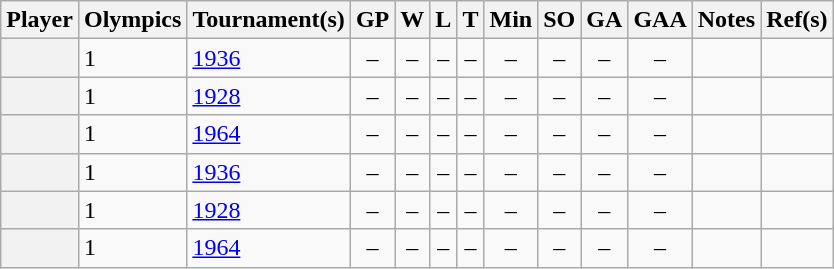<table class="wikitable sortable plainrowheaders" style="text-align:center;">
<tr>
<th scope="col">Player</th>
<th scope="col">Olympics</th>
<th scope="col">Tournament(s)</th>
<th scope="col">GP</th>
<th scope="col">W</th>
<th scope="col">L</th>
<th scope="col">T</th>
<th scope="col">Min</th>
<th scope="col">SO</th>
<th scope="col">GA</th>
<th scope="col">GAA</th>
<th scope="col">Notes</th>
<th scope="col" class="unsortable">Ref(s)</th>
</tr>
<tr>
<th scope="row"></th>
<td align=left>1</td>
<td align=left><a href='#'>1936</a></td>
<td>–</td>
<td>–</td>
<td>–</td>
<td>–</td>
<td>–</td>
<td>–</td>
<td>–</td>
<td>–</td>
<td></td>
<td></td>
</tr>
<tr>
<th scope="row"></th>
<td align=left>1</td>
<td align=left><a href='#'>1928</a></td>
<td>–</td>
<td>–</td>
<td>–</td>
<td>–</td>
<td>–</td>
<td>–</td>
<td>–</td>
<td>–</td>
<td></td>
<td></td>
</tr>
<tr>
<th scope="row"></th>
<td align=left>1</td>
<td align=left><a href='#'>1964</a></td>
<td>–</td>
<td>–</td>
<td>–</td>
<td>–</td>
<td>–</td>
<td>–</td>
<td>–</td>
<td>–</td>
<td></td>
<td></td>
</tr>
<tr>
<th scope="row"></th>
<td align=left>1</td>
<td align=left><a href='#'>1936</a></td>
<td>–</td>
<td>–</td>
<td>–</td>
<td>–</td>
<td>–</td>
<td>–</td>
<td>–</td>
<td>–</td>
<td></td>
<td></td>
</tr>
<tr>
<th scope="row"></th>
<td align=left>1</td>
<td align=left><a href='#'>1928</a></td>
<td>–</td>
<td>–</td>
<td>–</td>
<td>–</td>
<td>–</td>
<td>–</td>
<td>–</td>
<td>–</td>
<td></td>
<td></td>
</tr>
<tr>
<th scope="row"></th>
<td align=left>1</td>
<td align=left><a href='#'>1964</a></td>
<td>–</td>
<td>–</td>
<td>–</td>
<td>–</td>
<td>–</td>
<td>–</td>
<td>–</td>
<td>–</td>
<td></td>
<td></td>
</tr>
</table>
